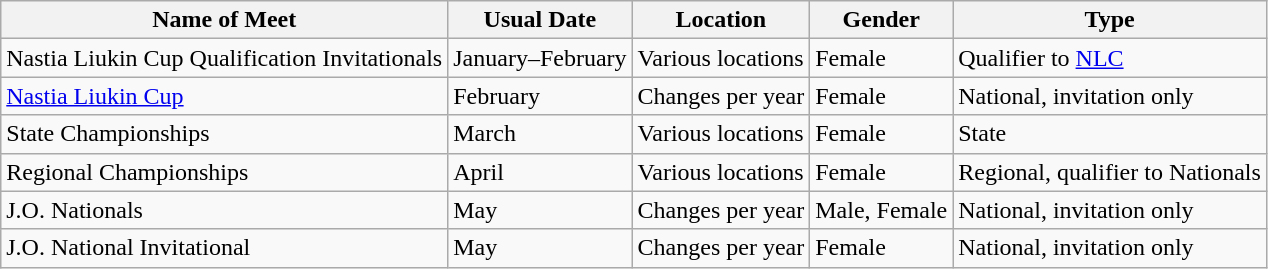<table class="wikitable">
<tr>
<th>Name of Meet</th>
<th>Usual Date</th>
<th>Location</th>
<th>Gender</th>
<th>Type</th>
</tr>
<tr>
<td>Nastia Liukin Cup Qualification Invitationals</td>
<td>January–February</td>
<td>Various locations</td>
<td>Female</td>
<td>Qualifier to <a href='#'>NLC</a></td>
</tr>
<tr>
<td><a href='#'>Nastia Liukin Cup</a></td>
<td>February</td>
<td>Changes per year</td>
<td>Female</td>
<td>National, invitation only</td>
</tr>
<tr>
<td>State Championships</td>
<td>March</td>
<td>Various locations</td>
<td>Female</td>
<td>State</td>
</tr>
<tr>
<td>Regional Championships</td>
<td>April</td>
<td>Various locations</td>
<td>Female</td>
<td>Regional, qualifier to Nationals</td>
</tr>
<tr>
<td>J.O. Nationals</td>
<td>May</td>
<td>Changes per year</td>
<td>Male, Female</td>
<td>National, invitation only</td>
</tr>
<tr>
<td>J.O. National Invitational</td>
<td>May</td>
<td>Changes per year</td>
<td>Female</td>
<td>National, invitation only</td>
</tr>
</table>
